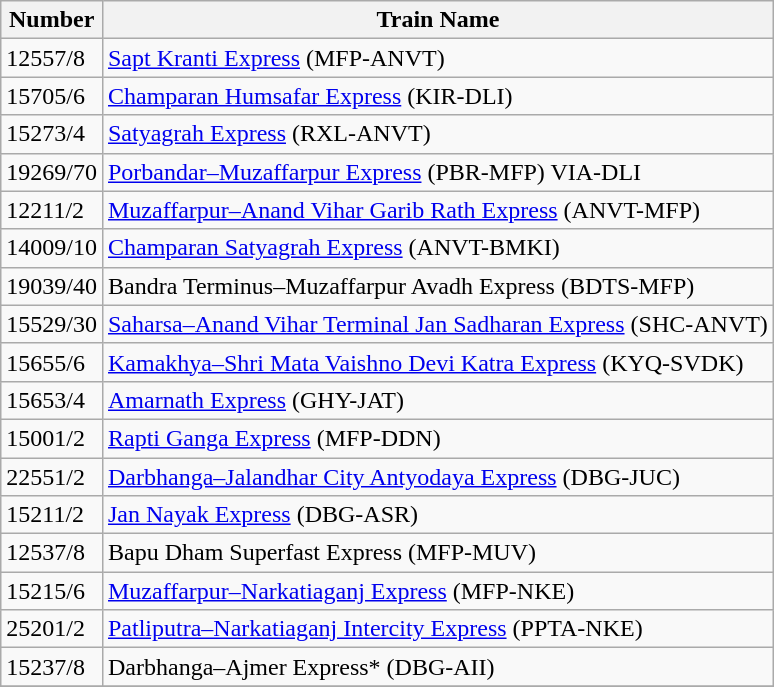<table class="wikitable sortable">
<tr>
<th>Number</th>
<th>Train Name</th>
</tr>
<tr>
<td>12557/8</td>
<td><a href='#'>Sapt Kranti Express</a> (MFP-ANVT)</td>
</tr>
<tr>
<td>15705/6</td>
<td><a href='#'>Champaran Humsafar Express</a> (KIR-DLI)</td>
</tr>
<tr>
<td>15273/4</td>
<td><a href='#'>Satyagrah Express</a> (RXL-ANVT)</td>
</tr>
<tr>
<td>19269/70</td>
<td><a href='#'>Porbandar–Muzaffarpur Express</a> (PBR-MFP) VIA-DLI</td>
</tr>
<tr>
<td>12211/2</td>
<td><a href='#'>Muzaffarpur–Anand Vihar Garib Rath Express</a> (ANVT-MFP)</td>
</tr>
<tr>
<td>14009/10</td>
<td><a href='#'>Champaran Satyagrah Express</a> (ANVT-BMKI)</td>
</tr>
<tr>
<td>19039/40</td>
<td>Bandra Terminus–Muzaffarpur Avadh Express (BDTS-MFP)</td>
</tr>
<tr>
<td>15529/30</td>
<td><a href='#'>Saharsa–Anand Vihar Terminal Jan Sadharan Express</a> (SHC-ANVT)</td>
</tr>
<tr>
<td>15655/6</td>
<td><a href='#'>Kamakhya–Shri Mata Vaishno Devi Katra Express</a> (KYQ-SVDK)</td>
</tr>
<tr>
<td>15653/4</td>
<td><a href='#'>Amarnath Express</a> (GHY-JAT)</td>
</tr>
<tr>
<td>15001/2</td>
<td><a href='#'>Rapti Ganga Express</a> (MFP-DDN)</td>
</tr>
<tr>
<td>22551/2</td>
<td><a href='#'>Darbhanga–Jalandhar City Antyodaya Express</a> (DBG-JUC)</td>
</tr>
<tr>
<td>15211/2</td>
<td><a href='#'>Jan Nayak Express</a> (DBG-ASR)</td>
</tr>
<tr>
<td>12537/8</td>
<td>Bapu Dham Superfast Express (MFP-MUV)</td>
</tr>
<tr>
<td>15215/6</td>
<td><a href='#'>Muzaffarpur–Narkatiaganj Express</a> (MFP-NKE)</td>
</tr>
<tr>
<td>25201/2</td>
<td><a href='#'>Patliputra–Narkatiaganj Intercity Express</a> (PPTA-NKE)</td>
</tr>
<tr>
<td>15237/8</td>
<td>Darbhanga–Ajmer Express* (DBG-AII)</td>
</tr>
<tr>
</tr>
</table>
